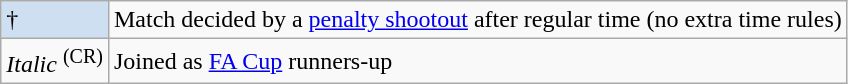<table class="wikitable">
<tr>
<td style="background:#cedff2;">†</td>
<td>Match decided by a <a href='#'>penalty shootout</a> after regular time (no extra time rules)</td>
</tr>
<tr>
<td align=center><div></div> <em>Italic</em> <sup>(CR)</sup></td>
<td>Joined as <a href='#'>FA Cup</a> runners-up</td>
</tr>
</table>
